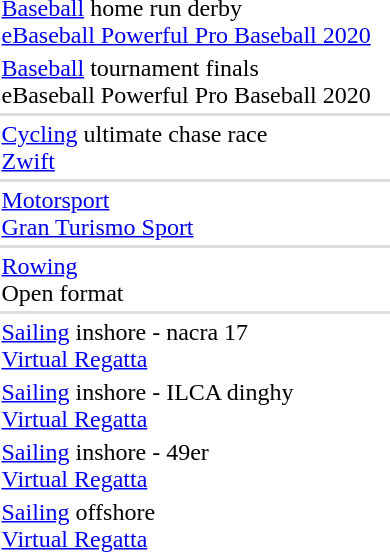<table>
<tr>
<td><a href='#'>Baseball</a> home run derby<br><span><a href='#'>eBaseball Powerful Pro Baseball 2020</a></span></td>
<td></td>
<td></td>
<td></td>
</tr>
<tr>
<td><a href='#'>Baseball</a> tournament finals<br><span>eBaseball Powerful Pro Baseball 2020</span></td>
<td></td>
<td></td>
<td></td>
</tr>
<tr bgcolor=#DDDDDD>
<td colspan=7></td>
</tr>
<tr>
<td><a href='#'>Cycling</a> ultimate chase race<br><span><a href='#'>Zwift</a></span></td>
<td></td>
<td></td>
<td></td>
</tr>
<tr bgcolor=#DDDDDD>
<td colspan=7></td>
</tr>
<tr>
<td><a href='#'>Motorsport</a><br><span><a href='#'>Gran Turismo Sport</a></span></td>
<td></td>
<td></td>
<td></td>
</tr>
<tr bgcolor=#DDDDDD>
<td colspan=7></td>
</tr>
<tr>
<td><a href='#'>Rowing</a><br><span>Open format</span></td>
<td></td>
<td></td>
<td></td>
</tr>
<tr bgcolor=#DDDDDD>
<td colspan=7></td>
</tr>
<tr>
<td><a href='#'>Sailing</a> inshore - nacra 17<br><span><a href='#'>Virtual Regatta</a></span></td>
<td></td>
<td></td>
<td></td>
</tr>
<tr>
<td><a href='#'>Sailing</a> inshore - ILCA dinghy<br><span><a href='#'>Virtual Regatta</a></span></td>
<td></td>
<td></td>
<td></td>
</tr>
<tr>
<td><a href='#'>Sailing</a> inshore - 49er<br><span><a href='#'>Virtual Regatta</a></span></td>
<td></td>
<td></td>
<td></td>
</tr>
<tr>
<td><a href='#'>Sailing</a> offshore<br><span><a href='#'>Virtual Regatta</a></span></td>
<td></td>
<td></td>
<td></td>
</tr>
</table>
